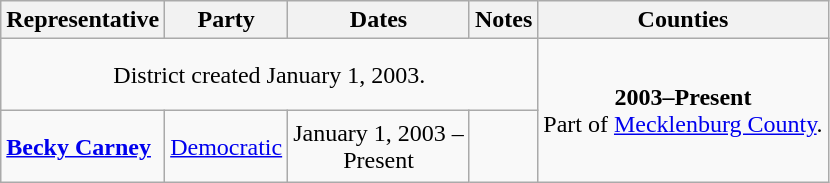<table class=wikitable style="text-align:center">
<tr>
<th>Representative</th>
<th>Party</th>
<th>Dates</th>
<th>Notes</th>
<th>Counties</th>
</tr>
<tr style="height:3em">
<td colspan=4>District created January 1, 2003.</td>
<td rowspan=2><strong>2003–Present</strong> <br> Part of <a href='#'>Mecklenburg County</a>.</td>
</tr>
<tr style="height:3em">
<td align=left><strong><a href='#'>Becky Carney</a></strong></td>
<td><a href='#'>Democratic</a></td>
<td nowrap>January 1, 2003 – <br> Present</td>
<td></td>
</tr>
</table>
